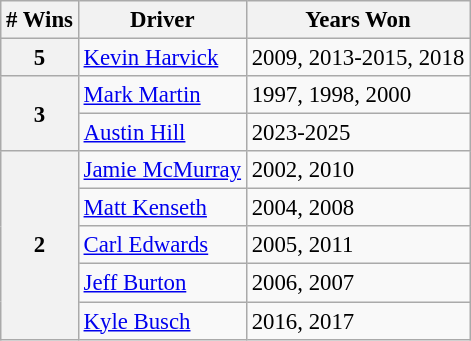<table class="wikitable" style="font-size: 95%;">
<tr>
<th># Wins</th>
<th>Driver</th>
<th>Years Won</th>
</tr>
<tr>
<th>5</th>
<td><a href='#'>Kevin Harvick</a></td>
<td>2009, 2013-2015, 2018</td>
</tr>
<tr>
<th rowspan="2">3</th>
<td><a href='#'>Mark Martin</a></td>
<td>1997, 1998, 2000</td>
</tr>
<tr>
<td><a href='#'>Austin Hill</a></td>
<td>2023-2025</td>
</tr>
<tr>
<th rowspan="5">2</th>
<td><a href='#'>Jamie McMurray</a></td>
<td>2002, 2010</td>
</tr>
<tr>
<td><a href='#'>Matt Kenseth</a></td>
<td>2004, 2008</td>
</tr>
<tr>
<td><a href='#'>Carl Edwards</a></td>
<td>2005, 2011</td>
</tr>
<tr>
<td><a href='#'>Jeff Burton</a></td>
<td>2006, 2007</td>
</tr>
<tr>
<td><a href='#'>Kyle Busch</a></td>
<td>2016, 2017</td>
</tr>
</table>
